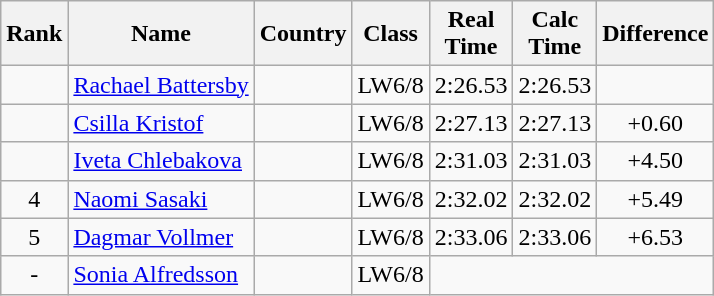<table class="wikitable sortable" style="text-align:center">
<tr>
<th>Rank</th>
<th>Name</th>
<th>Country</th>
<th>Class</th>
<th>Real<br>Time</th>
<th>Calc<br>Time</th>
<th Class="unsortable">Difference</th>
</tr>
<tr>
<td></td>
<td align=left><a href='#'>Rachael Battersby</a></td>
<td align=left></td>
<td>LW6/8</td>
<td>2:26.53</td>
<td>2:26.53</td>
</tr>
<tr>
<td></td>
<td align=left><a href='#'>Csilla Kristof</a></td>
<td align=left></td>
<td>LW6/8</td>
<td>2:27.13</td>
<td>2:27.13</td>
<td>+0.60</td>
</tr>
<tr>
<td></td>
<td align=left><a href='#'>Iveta Chlebakova</a></td>
<td align=left></td>
<td>LW6/8</td>
<td>2:31.03</td>
<td>2:31.03</td>
<td>+4.50</td>
</tr>
<tr>
<td>4</td>
<td align=left><a href='#'>Naomi Sasaki</a></td>
<td align=left></td>
<td>LW6/8</td>
<td>2:32.02</td>
<td>2:32.02</td>
<td>+5.49</td>
</tr>
<tr>
<td>5</td>
<td align=left><a href='#'>Dagmar Vollmer</a></td>
<td align=left></td>
<td>LW6/8</td>
<td>2:33.06</td>
<td>2:33.06</td>
<td>+6.53</td>
</tr>
<tr>
<td>-</td>
<td align=left><a href='#'>Sonia Alfredsson</a></td>
<td align=left></td>
<td>LW6/8</td>
<td colspan=3></td>
</tr>
</table>
